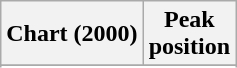<table class="wikitable sortable plainrowheaders" style="text-align:center">
<tr>
<th scope="col">Chart (2000)</th>
<th scope="col">Peak<br>position</th>
</tr>
<tr>
</tr>
<tr>
</tr>
</table>
